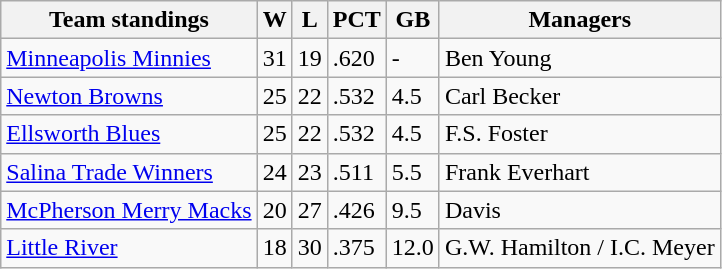<table class="wikitable">
<tr>
<th>Team standings</th>
<th>W</th>
<th>L</th>
<th>PCT</th>
<th>GB</th>
<th>Managers</th>
</tr>
<tr>
<td><a href='#'>Minneapolis Minnies</a></td>
<td>31</td>
<td>19</td>
<td>.620</td>
<td>-</td>
<td>Ben Young</td>
</tr>
<tr>
<td><a href='#'>Newton Browns</a></td>
<td>25</td>
<td>22</td>
<td>.532</td>
<td>4.5</td>
<td>Carl Becker</td>
</tr>
<tr>
<td><a href='#'>Ellsworth Blues</a></td>
<td>25</td>
<td>22</td>
<td>.532</td>
<td>4.5</td>
<td>F.S. Foster</td>
</tr>
<tr>
<td><a href='#'>Salina Trade Winners</a></td>
<td>24</td>
<td>23</td>
<td>.511</td>
<td>5.5</td>
<td>Frank Everhart</td>
</tr>
<tr>
<td><a href='#'>McPherson Merry Macks</a></td>
<td>20</td>
<td>27</td>
<td>.426</td>
<td>9.5</td>
<td>Davis</td>
</tr>
<tr>
<td><a href='#'>Little River</a></td>
<td>18</td>
<td>30</td>
<td>.375</td>
<td>12.0</td>
<td>G.W. Hamilton / I.C. Meyer</td>
</tr>
</table>
